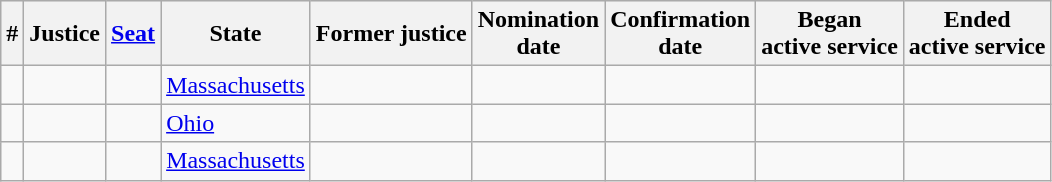<table class="sortable wikitable">
<tr bgcolor="#ececec">
<th>#</th>
<th>Justice</th>
<th><a href='#'>Seat</a></th>
<th>State</th>
<th>Former justice</th>
<th>Nomination<br>date</th>
<th>Confirmation<br>date</th>
<th>Began<br>active service</th>
<th>Ended<br>active service</th>
</tr>
<tr>
<td></td>
<td></td>
<td align="center"></td>
<td><a href='#'>Massachusetts</a></td>
<td></td>
<td></td>
<td></td>
<td></td>
<td></td>
</tr>
<tr>
<td></td>
<td></td>
<td align="center"></td>
<td><a href='#'>Ohio</a></td>
<td></td>
<td></td>
<td></td>
<td></td>
<td></td>
</tr>
<tr>
<td></td>
<td></td>
<td align="center"></td>
<td><a href='#'>Massachusetts</a></td>
<td></td>
<td></td>
<td></td>
<td></td>
<td></td>
</tr>
</table>
